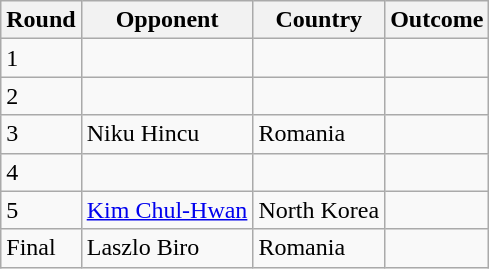<table class="wikitable">
<tr>
<th>Round</th>
<th>Opponent</th>
<th>Country</th>
<th>Outcome</th>
</tr>
<tr>
<td>1</td>
<td></td>
<td></td>
<td></td>
</tr>
<tr>
<td>2</td>
<td></td>
<td></td>
<td></td>
</tr>
<tr>
<td>3</td>
<td>Niku Hincu</td>
<td>Romania</td>
<td></td>
</tr>
<tr>
<td>4</td>
<td></td>
<td></td>
<td></td>
</tr>
<tr>
<td>5</td>
<td><a href='#'>Kim Chul-Hwan</a></td>
<td>North Korea</td>
<td></td>
</tr>
<tr>
<td>Final</td>
<td>Laszlo Biro</td>
<td>Romania</td>
<td></td>
</tr>
</table>
